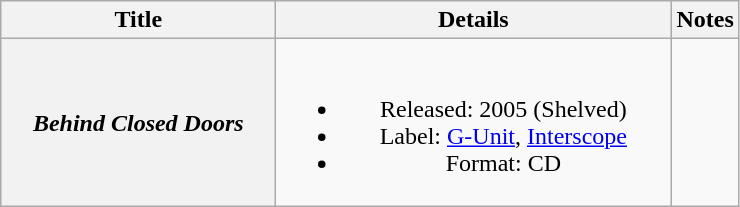<table class="wikitable plainrowheaders" style="text-align:center;">
<tr>
<th scope="col" style="width:11em;">Title</th>
<th scope="col" style="width:16em;">Details</th>
<th scope="col">Notes</th>
</tr>
<tr>
<th scope="row"><em>Behind Closed Doors</em></th>
<td><br><ul><li>Released: 2005 (Shelved)</li><li>Label: <a href='#'>G-Unit</a>, <a href='#'>Interscope</a></li><li>Format: CD</li></ul></td>
<td></td>
</tr>
</table>
